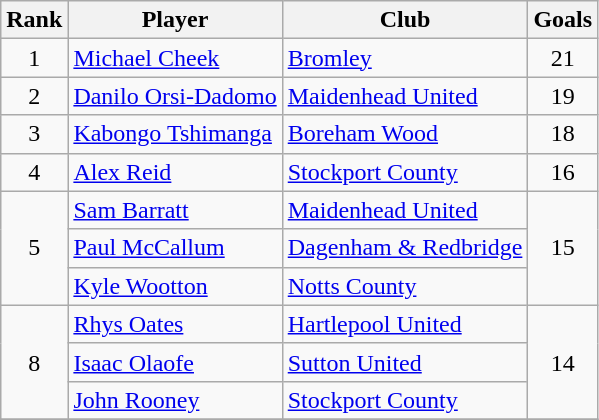<table class=wikitable style="text-align:center">
<tr>
<th>Rank</th>
<th>Player</th>
<th>Club</th>
<th>Goals</th>
</tr>
<tr>
<td>1</td>
<td align=left><a href='#'>Michael Cheek</a></td>
<td align=left><a href='#'>Bromley</a></td>
<td>21</td>
</tr>
<tr>
<td rowspan="1">2</td>
<td align=left><a href='#'>Danilo Orsi-Dadomo</a></td>
<td align=left><a href='#'>Maidenhead United</a></td>
<td rowspan="1">19</td>
</tr>
<tr>
<td rowspan="1">3</td>
<td align=left><a href='#'>Kabongo Tshimanga</a></td>
<td align=left><a href='#'>Boreham Wood</a></td>
<td rowspan="1">18</td>
</tr>
<tr>
<td rowspan="1">4</td>
<td align=left><a href='#'>Alex Reid</a></td>
<td align=left><a href='#'>Stockport County</a></td>
<td rowspan="1">16</td>
</tr>
<tr>
<td rowspan="3">5</td>
<td align=left><a href='#'>Sam Barratt</a></td>
<td align=left><a href='#'>Maidenhead United</a></td>
<td rowspan="3">15</td>
</tr>
<tr>
<td align=left><a href='#'>Paul McCallum</a></td>
<td align=left><a href='#'>Dagenham & Redbridge</a></td>
</tr>
<tr>
<td align=left><a href='#'>Kyle Wootton</a></td>
<td align=left><a href='#'>Notts County</a></td>
</tr>
<tr>
<td rowspan="3">8</td>
<td align=left><a href='#'>Rhys Oates</a></td>
<td align=left><a href='#'>Hartlepool United</a></td>
<td rowspan="3">14</td>
</tr>
<tr>
<td align=left><a href='#'>Isaac Olaofe</a></td>
<td align=left><a href='#'>Sutton United</a></td>
</tr>
<tr>
<td align=left><a href='#'>John Rooney</a></td>
<td align=left><a href='#'>Stockport County</a></td>
</tr>
<tr>
</tr>
</table>
